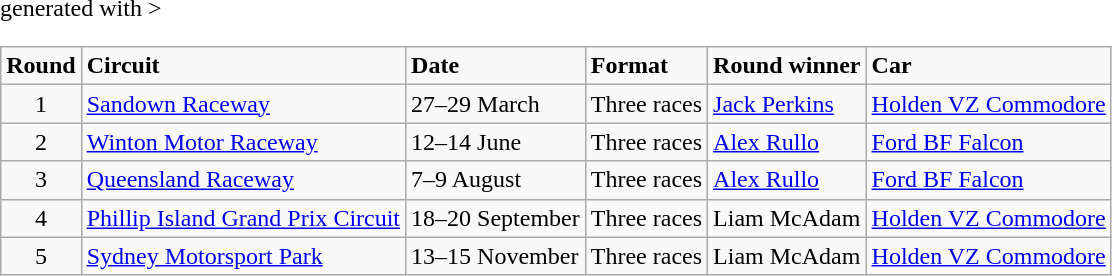<table class="wikitable" <hiddentext>generated with >
<tr style="font-weight:bold">
<td height="14" align="center">Round</td>
<td>Circuit</td>
<td>Date</td>
<td>Format</td>
<td>Round winner</td>
<td>Car</td>
</tr>
<tr>
<td height="14" align="center">1</td>
<td><a href='#'>Sandown Raceway</a></td>
<td>27–29 March</td>
<td>Three races</td>
<td><a href='#'>Jack Perkins</a></td>
<td><a href='#'>Holden VZ Commodore</a></td>
</tr>
<tr>
<td height="14" align="center">2</td>
<td><a href='#'>Winton Motor Raceway</a></td>
<td>12–14 June</td>
<td>Three races</td>
<td><a href='#'>Alex Rullo</a></td>
<td><a href='#'>Ford BF Falcon</a></td>
</tr>
<tr>
<td height="14" align="center">3</td>
<td><a href='#'>Queensland Raceway</a></td>
<td>7–9 August</td>
<td>Three races</td>
<td><a href='#'>Alex Rullo</a></td>
<td><a href='#'>Ford BF Falcon</a></td>
</tr>
<tr>
<td height="14" align="center">4</td>
<td><a href='#'>Phillip Island Grand Prix Circuit</a></td>
<td>18–20 September</td>
<td>Three races</td>
<td>Liam McAdam</td>
<td><a href='#'>Holden VZ Commodore</a></td>
</tr>
<tr>
<td height="14" align="center">5</td>
<td><a href='#'>Sydney Motorsport Park</a></td>
<td>13–15 November</td>
<td>Three races</td>
<td>Liam McAdam</td>
<td><a href='#'>Holden VZ Commodore</a></td>
</tr>
</table>
